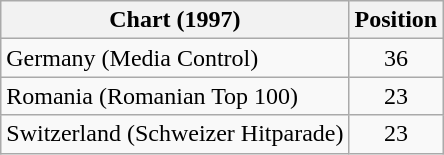<table class="wikitable sortable plainrowheaders" style="text-align:center">
<tr>
<th scope="col">Chart (1997)</th>
<th scope="col">Position</th>
</tr>
<tr>
<td align="left">Germany (Media Control)</td>
<td align="center">36</td>
</tr>
<tr>
<td align="left">Romania (Romanian Top 100)</td>
<td align="center">23</td>
</tr>
<tr>
<td align="left">Switzerland (Schweizer Hitparade)</td>
<td align="center">23</td>
</tr>
</table>
